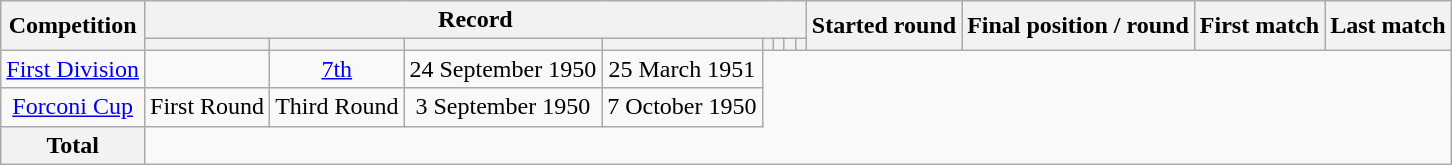<table class="wikitable" style="text-align: center">
<tr>
<th rowspan=2>Competition</th>
<th colspan=8>Record</th>
<th rowspan=2>Started round</th>
<th rowspan=2>Final position / round</th>
<th rowspan=2>First match</th>
<th rowspan=2>Last match</th>
</tr>
<tr>
<th></th>
<th></th>
<th></th>
<th></th>
<th></th>
<th></th>
<th></th>
<th></th>
</tr>
<tr>
<td><a href='#'>First Division</a><br></td>
<td></td>
<td><a href='#'>7th</a></td>
<td>24 September 1950</td>
<td>25 March 1951</td>
</tr>
<tr>
<td><a href='#'>Forconi Cup</a><br></td>
<td>First Round</td>
<td>Third Round</td>
<td>3 September 1950</td>
<td>7 October 1950</td>
</tr>
<tr>
<th>Total<br></th>
</tr>
</table>
